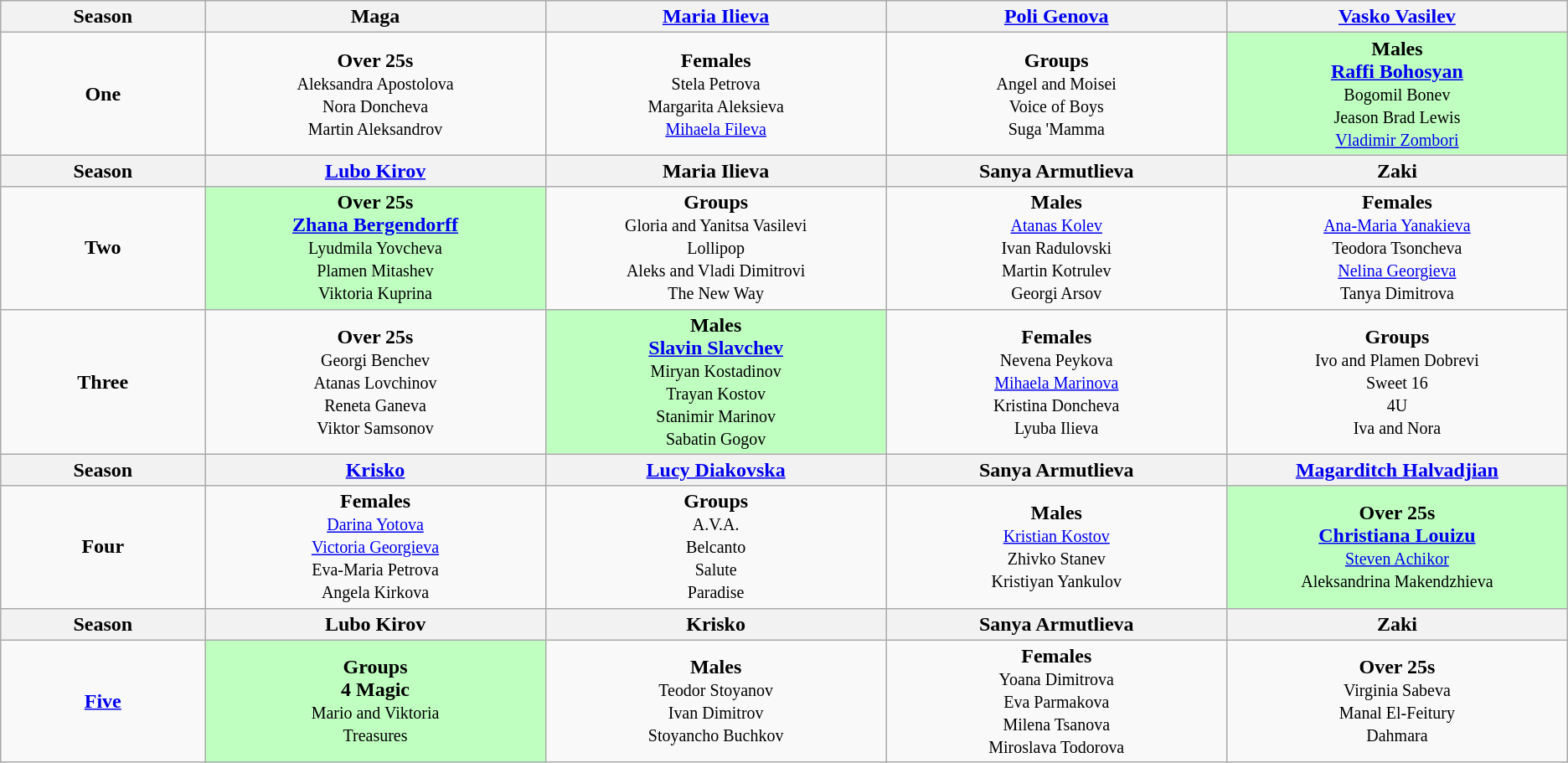<table class="wikitable">
<tr>
<th width=6%>Season</th>
<th width=10%>Maga</th>
<th width=10%><a href='#'>Maria Ilieva</a></th>
<th width=10%><a href='#'>Poli Genova</a></th>
<th width=10%><a href='#'>Vasko Vasilev</a></th>
</tr>
<tr align="center">
<td><strong>One</strong></td>
<td style="text-align:center"><strong>Over 25s</strong><br><small>Aleksandra Apostolova<br>Nora Doncheva<br>Martin Aleksandrov </small></td>
<td style="text-align:center"><strong>Females</strong><br><small>Stela Petrova<br>Margarita Aleksieva<br><a href='#'>Mihaela Fileva</a></small></td>
<td style="text-align:center"><strong>Groups</strong><br><small>Angel and Moisei<br>Voice of Boys<br>Suga 'Mamma</small></td>
<td style="background:#BFFFC0; text-align:center"><strong>Males</strong><br><strong><a href='#'>Raffi Bohosyan</a></strong><br><small>Bogomil Bonev<br>Jeason Brad Lewis<br><a href='#'>Vladimir Zombori</a></small></td>
</tr>
<tr>
<th width=6%  scope="col">Season</th>
<th width=10% scope="col"><a href='#'>Lubo Kirov</a></th>
<th width=10% scope="col">Maria Ilieva</th>
<th width=10% scope="col">Sanya Armutlieva</th>
<th width=10% scope="col">Zaki</th>
</tr>
<tr align="center">
<td><strong>Two</strong></td>
<td style="background:#BFFFC0; style=text-align:center"><strong>Over 25s</strong><br><strong><a href='#'>Zhana Bergendorff</a></strong><br><small>Lyudmila Yovcheva<br>Plamen Mitashev<br>Viktoria Kuprina</small></td>
<td style="text-align:center"><strong>Groups</strong><br><small>Gloria and Yanitsa Vasilevi<br>Lollipop<br>Aleks and Vladi Dimitrovi<br>The New Way</small></td>
<td style="text-align:center"><strong>Males</strong><br><small><a href='#'>Atanas Kolev</a><br>Ivan Radulovski<br>Martin Kotrulev<br>Georgi Arsov</small></td>
<td style="text-align:center"><strong>Females</strong><br><small><a href='#'>Ana-Maria Yanakieva</a><br>Teodora Tsoncheva<br><a href='#'>Nelina Georgieva</a><br>Tanya Dimitrova</small></td>
</tr>
<tr align="center">
<td><strong>Three</strong></td>
<td style=text-align:center"><strong>Over 25s</strong><br><small>Georgi Benchev<br>Atanas Lovchinov<br>Reneta Ganeva<br>Viktor Samsonov</small></td>
<td style="background:#BFFFC0; style=text-align:center"><strong>Males</strong><br><strong><a href='#'>Slavin Slavchev</a></strong><small><br>Miryan Kostadinov<br>Trayan Kostov<br>Stanimir Marinov<br>Sabatin Gogov</small></td>
<td style="text-align:center"><strong>Females</strong><br><small>Nevena Peykova<br><a href='#'>Mihaela Marinova</a><br>Kristina Doncheva<br>Lyuba Ilieva</small></td>
<td style="text-align:center"><strong>Groups</strong><br><small>Ivo and Plamen Dobrevi<br>Sweet 16<br>4U<br>Iva and Nora</small></td>
</tr>
<tr>
<th width=6%>Season</th>
<th width=10%><a href='#'>Krisko</a></th>
<th width=10%><a href='#'>Lucy Diakovska</a></th>
<th width=10%>Sanya Armutlieva</th>
<th width=10%><a href='#'>Magarditch Halvadjian</a></th>
</tr>
<tr align="center">
<td><strong>Four</strong></td>
<td style="text-align:center"><strong>Females</strong><br><small><a href='#'>Darina Yotova</a><br><a href='#'>Victoria Georgieva</a><br>Eva-Maria Petrova<br>Angela Kirkova </small></td>
<td style="text-align:center"><strong>Groups</strong><br><small>A.V.A.<br>Belcanto<br>Salute<br>Paradise</small></td>
<td style="text-align:center"><strong>Males</strong><br><small><a href='#'>Kristian Kostov</a><br>Zhivko Stanev<br>Kristiyan Yankulov</small></td>
<td style="background:#BFFFC0; style=text-align:center"><strong>Over 25s</strong><br><strong><a href='#'>Christiana Louizu</a></strong><br><small><a href='#'>Steven Achikor</a><br>Aleksandrina Makendzhieva</small></td>
</tr>
<tr>
<th width=6%>Season</th>
<th width=10%>Lubo Kirov</th>
<th width=10%>Krisko</th>
<th width=10%>Sanya Armutlieva</th>
<th width=10%>Zaki</th>
</tr>
<tr align="center">
<td><a href='#'><strong>Five</strong></a></td>
<td style="background:#BFFFC0; style=text-align:center"><strong>Groups</strong><br><strong>4 Magic</strong><br><small>Mario and Viktoria<br>Treasures </small></td>
<td style="text-align:center"><strong>Males</strong><br><small>Teodor Stoyanov<br>Ivan Dimitrov<br>Stoyancho Buchkov</small></td>
<td style="text-align:center"><strong>Females</strong><br><small>Yoana Dimitrova<br>Eva Parmakova<br>Milena Tsanova<br>Miroslava Todorova</small></td>
<td style=text-align:center"><strong>Over 25s</strong><br><small>Virginia Sabeva<br>Manal El-Feitury<br>Dahmara</small></td>
</tr>
</table>
